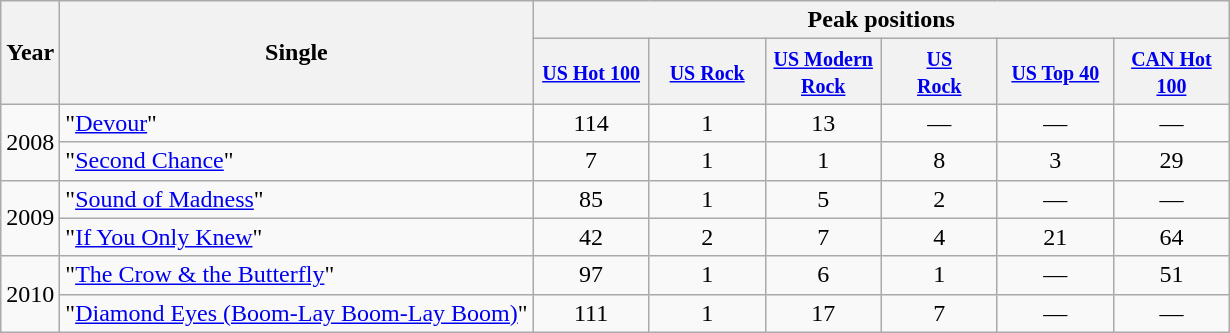<table class="wikitable">
<tr>
<th rowspan="2">Year</th>
<th rowspan="2">Single</th>
<th colspan="10">Peak positions</th>
</tr>
<tr>
<th width="70"><small><a href='#'>US Hot 100</a></small></th>
<th width="70"><small><a href='#'>US  Rock</a></small></th>
<th width="70"><small><a href='#'>US Modern Rock</a></small> </th>
<th width="70"><small><a href='#'>US<br>Rock</a></small></th>
<th width="70"><small><a href='#'>US Top 40</a></small></th>
<th width="70"><small><a href='#'>CAN Hot 100</a></small></th>
</tr>
<tr>
<td rowspan="2">2008</td>
<td>"<a href='#'>Devour</a>"</td>
<td style="text-align:center;">114</td>
<td style="text-align:center;">1</td>
<td style="text-align:center;">13</td>
<td style="text-align:center;">—</td>
<td style="text-align:center;">—</td>
<td style="text-align:center;">—</td>
</tr>
<tr>
<td>"<a href='#'>Second Chance</a>"</td>
<td style="text-align:center;">7</td>
<td style="text-align:center;">1</td>
<td style="text-align:center;">1</td>
<td style="text-align:center;">8</td>
<td style="text-align:center;">3</td>
<td style="text-align:center;">29</td>
</tr>
<tr>
<td rowspan="2">2009</td>
<td>"<a href='#'>Sound of Madness</a>"</td>
<td style="text-align:center;">85</td>
<td style="text-align:center;">1</td>
<td style="text-align:center;">5</td>
<td style="text-align:center;">2</td>
<td style="text-align:center;">—</td>
<td style="text-align:center;">—</td>
</tr>
<tr>
<td>"<a href='#'>If You Only Knew</a>"</td>
<td style="text-align:center;">42</td>
<td style="text-align:center;">2</td>
<td style="text-align:center;">7</td>
<td style="text-align:center;">4</td>
<td style="text-align:center;">21</td>
<td style="text-align:center;">64</td>
</tr>
<tr>
<td rowspan="2">2010</td>
<td>"<a href='#'>The Crow & the Butterfly</a>"</td>
<td style="text-align:center;">97</td>
<td style="text-align:center;">1</td>
<td style="text-align:center;">6</td>
<td style="text-align:center;">1</td>
<td style="text-align:center;">—</td>
<td style="text-align:center;">51</td>
</tr>
<tr>
<td>"<a href='#'>Diamond Eyes (Boom-Lay Boom-Lay Boom)</a>"</td>
<td style="text-align:center;">111</td>
<td style="text-align:center;">1</td>
<td style="text-align:center;">17</td>
<td style="text-align:center;">7</td>
<td style="text-align:center;">—</td>
<td style="text-align:center;">—</td>
</tr>
</table>
